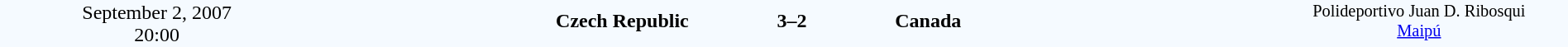<table style="width: 100%; background:#F5FAFF;" cellspacing="0">
<tr>
<td align=center rowspan=3 width=20%>September 2, 2007<br>20:00</td>
</tr>
<tr>
<td width=24% align=right><strong>Czech Republic</strong></td>
<td align=center width=13%><strong>3–2</strong></td>
<td width=24%><strong>Canada</strong></td>
<td style=font-size:85% rowspan=3 valign=top align=center>Polideportivo Juan D. Ribosqui<br><a href='#'>Maipú</a></td>
</tr>
<tr style=font-size:85%>
<td align=right valign=top></td>
<td></td>
<td></td>
</tr>
</table>
